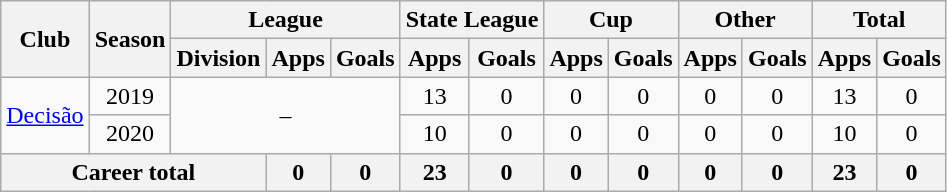<table class="wikitable" style="text-align: center">
<tr>
<th rowspan="2">Club</th>
<th rowspan="2">Season</th>
<th colspan="3">League</th>
<th colspan="2">State League</th>
<th colspan="2">Cup</th>
<th colspan="2">Other</th>
<th colspan="2">Total</th>
</tr>
<tr>
<th>Division</th>
<th>Apps</th>
<th>Goals</th>
<th>Apps</th>
<th>Goals</th>
<th>Apps</th>
<th>Goals</th>
<th>Apps</th>
<th>Goals</th>
<th>Apps</th>
<th>Goals</th>
</tr>
<tr>
<td rowspan="2"><a href='#'>Decisão</a></td>
<td>2019</td>
<td colspan="3" rowspan="2">–</td>
<td>13</td>
<td>0</td>
<td>0</td>
<td>0</td>
<td>0</td>
<td>0</td>
<td>13</td>
<td>0</td>
</tr>
<tr>
<td>2020</td>
<td>10</td>
<td>0</td>
<td>0</td>
<td>0</td>
<td>0</td>
<td>0</td>
<td>10</td>
<td>0</td>
</tr>
<tr>
<th colspan="3"><strong>Career total</strong></th>
<th>0</th>
<th>0</th>
<th>23</th>
<th>0</th>
<th>0</th>
<th>0</th>
<th>0</th>
<th>0</th>
<th>23</th>
<th>0</th>
</tr>
</table>
